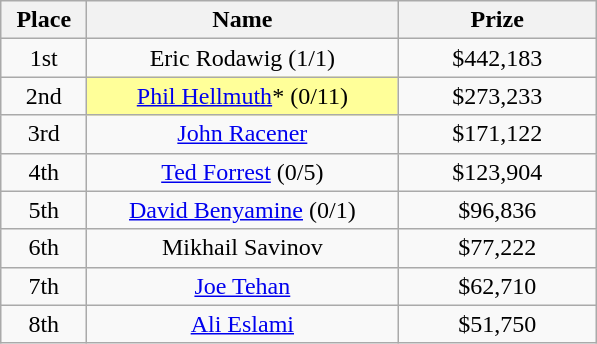<table class="wikitable">
<tr>
<th width="50">Place</th>
<th width="200">Name</th>
<th width="125">Prize</th>
</tr>
<tr>
<td align = "center">1st</td>
<td align = "center">Eric Rodawig (1/1)</td>
<td align = "center">$442,183</td>
</tr>
<tr>
<td align = "center">2nd</td>
<td align = "center" bgcolor="#FFFF99"><a href='#'>Phil Hellmuth</a>* (0/11)</td>
<td align = "center">$273,233</td>
</tr>
<tr>
<td align = "center">3rd</td>
<td align = "center"><a href='#'>John Racener</a></td>
<td align = "center">$171,122</td>
</tr>
<tr>
<td align = "center">4th</td>
<td align = "center"><a href='#'>Ted Forrest</a> (0/5)</td>
<td align = "center">$123,904</td>
</tr>
<tr>
<td align = "center">5th</td>
<td align = "center"><a href='#'>David Benyamine</a> (0/1)</td>
<td align = "center">$96,836</td>
</tr>
<tr>
<td align = "center">6th</td>
<td align = "center">Mikhail Savinov</td>
<td align = "center">$77,222</td>
</tr>
<tr>
<td align = "center">7th</td>
<td align = "center"><a href='#'>Joe Tehan</a></td>
<td align = "center">$62,710</td>
</tr>
<tr>
<td align = "center">8th</td>
<td align = "center"><a href='#'>Ali Eslami</a></td>
<td align = "center">$51,750</td>
</tr>
</table>
